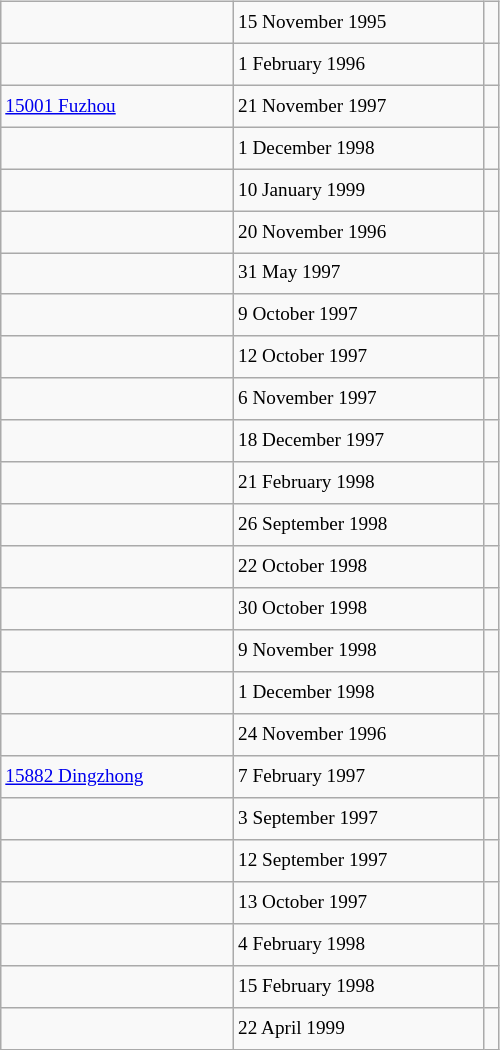<table class="wikitable" style="font-size: 80%; float: left; width: 26em; margin-right: 1em; height: 700px">
<tr>
<td></td>
<td>15 November 1995</td>
<td></td>
</tr>
<tr>
<td></td>
<td>1 February 1996</td>
<td></td>
</tr>
<tr>
<td><a href='#'>15001 Fuzhou</a></td>
<td>21 November 1997</td>
<td></td>
</tr>
<tr>
<td></td>
<td>1 December 1998</td>
<td></td>
</tr>
<tr>
<td></td>
<td>10 January 1999</td>
<td></td>
</tr>
<tr>
<td></td>
<td>20 November 1996</td>
<td></td>
</tr>
<tr>
<td></td>
<td>31 May 1997</td>
<td></td>
</tr>
<tr>
<td></td>
<td>9 October 1997</td>
<td></td>
</tr>
<tr>
<td></td>
<td>12 October 1997</td>
<td></td>
</tr>
<tr>
<td></td>
<td>6 November 1997</td>
<td></td>
</tr>
<tr>
<td></td>
<td>18 December 1997</td>
<td></td>
</tr>
<tr>
<td></td>
<td>21 February 1998</td>
<td></td>
</tr>
<tr>
<td></td>
<td>26 September 1998</td>
<td></td>
</tr>
<tr>
<td></td>
<td>22 October 1998</td>
<td></td>
</tr>
<tr>
<td></td>
<td>30 October 1998</td>
<td></td>
</tr>
<tr>
<td></td>
<td>9 November 1998</td>
<td></td>
</tr>
<tr>
<td></td>
<td>1 December 1998</td>
<td></td>
</tr>
<tr>
<td></td>
<td>24 November 1996</td>
<td></td>
</tr>
<tr>
<td><a href='#'>15882 Dingzhong</a></td>
<td>7 February 1997</td>
<td></td>
</tr>
<tr>
<td></td>
<td>3 September 1997</td>
<td></td>
</tr>
<tr>
<td></td>
<td>12 September 1997</td>
<td></td>
</tr>
<tr>
<td></td>
<td>13 October 1997</td>
<td></td>
</tr>
<tr>
<td></td>
<td>4 February 1998</td>
<td></td>
</tr>
<tr>
<td></td>
<td>15 February 1998</td>
<td></td>
</tr>
<tr>
<td></td>
<td>22 April 1999</td>
<td></td>
</tr>
</table>
